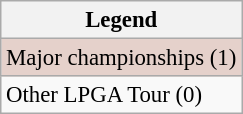<table class="wikitable" style="font-size:95%;">
<tr>
<th>Legend</th>
</tr>
<tr style="background:#e5d1cb;">
<td>Major championships (1)</td>
</tr>
<tr>
<td>Other LPGA Tour (0)</td>
</tr>
</table>
